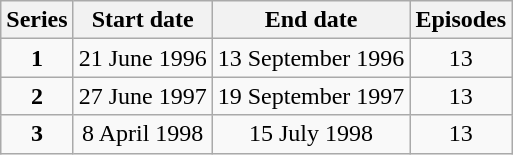<table class="wikitable" style="text-align:center;">
<tr>
<th>Series</th>
<th>Start date</th>
<th>End date</th>
<th>Episodes</th>
</tr>
<tr>
<td><strong>1</strong></td>
<td>21 June 1996</td>
<td>13 September 1996</td>
<td>13</td>
</tr>
<tr>
<td><strong>2</strong></td>
<td>27 June 1997</td>
<td>19 September 1997</td>
<td>13</td>
</tr>
<tr>
<td><strong>3</strong></td>
<td>8 April 1998</td>
<td>15 July 1998</td>
<td>13</td>
</tr>
</table>
